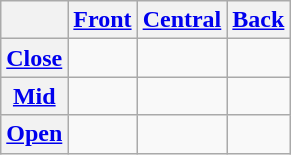<table class="wikitable" style="text-align:center;">
<tr>
<th></th>
<th><a href='#'>Front</a></th>
<th><a href='#'>Central</a></th>
<th><a href='#'>Back</a></th>
</tr>
<tr>
<th><a href='#'>Close</a></th>
<td></td>
<td></td>
<td></td>
</tr>
<tr>
<th><a href='#'>Mid</a></th>
<td></td>
<td></td>
<td></td>
</tr>
<tr>
<th><a href='#'>Open</a></th>
<td></td>
<td></td>
<td></td>
</tr>
</table>
